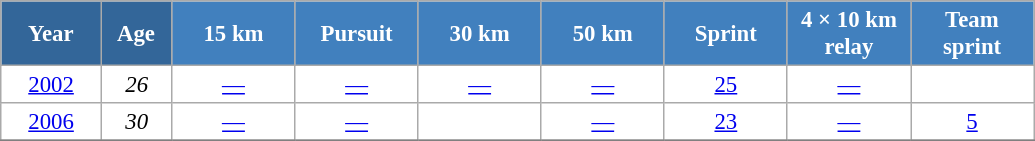<table class="wikitable" style="font-size:95%; text-align:center; border:grey solid 1px; border-collapse:collapse; background:#ffffff;">
<tr>
<th style="background-color:#369; color:white; width:60px;"> Year </th>
<th style="background-color:#369; color:white; width:40px;"> Age </th>
<th style="background-color:#4180be; color:white; width:75px;"> 15 km </th>
<th style="background-color:#4180be; color:white; width:75px;"> Pursuit </th>
<th style="background-color:#4180be; color:white; width:75px;"> 30 km </th>
<th style="background-color:#4180be; color:white; width:75px;"> 50 km </th>
<th style="background-color:#4180be; color:white; width:75px;"> Sprint </th>
<th style="background-color:#4180be; color:white; width:75px;"> 4 × 10 km <br> relay </th>
<th style="background-color:#4180be; color:white; width:75px;"> Team <br> sprint </th>
</tr>
<tr>
<td><a href='#'>2002</a></td>
<td><em>26</em></td>
<td><a href='#'>—</a></td>
<td><a href='#'>—</a></td>
<td><a href='#'>—</a></td>
<td><a href='#'>—</a></td>
<td><a href='#'>25</a></td>
<td><a href='#'>—</a></td>
<td></td>
</tr>
<tr>
<td><a href='#'>2006</a></td>
<td><em>30</em></td>
<td><a href='#'>—</a></td>
<td><a href='#'>—</a></td>
<td></td>
<td><a href='#'>—</a></td>
<td><a href='#'>23</a></td>
<td><a href='#'>—</a></td>
<td><a href='#'>5</a></td>
</tr>
<tr>
</tr>
</table>
